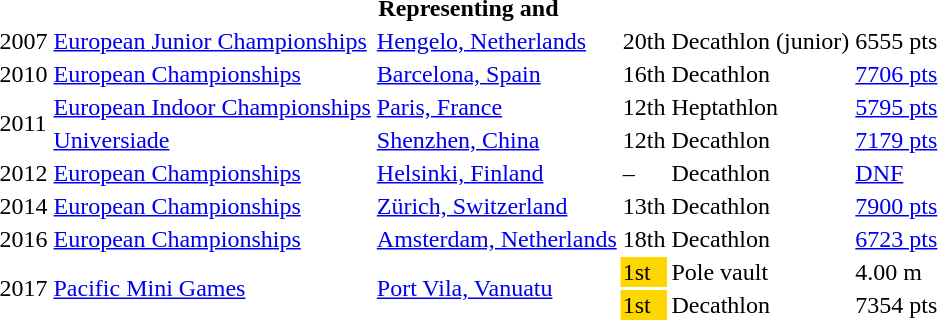<table>
<tr>
<th colspan="6">Representing  and </th>
</tr>
<tr>
<td>2007</td>
<td><a href='#'>European Junior Championships</a></td>
<td><a href='#'>Hengelo, Netherlands</a></td>
<td>20th</td>
<td>Decathlon (junior)</td>
<td>6555 pts</td>
</tr>
<tr>
<td>2010</td>
<td><a href='#'>European Championships</a></td>
<td><a href='#'>Barcelona, Spain</a></td>
<td>16th</td>
<td>Decathlon</td>
<td><a href='#'>7706 pts</a></td>
</tr>
<tr>
<td rowspan=2>2011</td>
<td><a href='#'>European Indoor Championships</a></td>
<td><a href='#'>Paris, France</a></td>
<td>12th</td>
<td>Heptathlon</td>
<td><a href='#'>5795 pts</a></td>
</tr>
<tr>
<td><a href='#'>Universiade</a></td>
<td><a href='#'>Shenzhen, China</a></td>
<td>12th</td>
<td>Decathlon</td>
<td><a href='#'>7179 pts</a></td>
</tr>
<tr>
<td>2012</td>
<td><a href='#'>European Championships</a></td>
<td><a href='#'>Helsinki, Finland</a></td>
<td>–</td>
<td>Decathlon</td>
<td><a href='#'>DNF</a></td>
</tr>
<tr>
<td>2014</td>
<td><a href='#'>European Championships</a></td>
<td><a href='#'>Zürich, Switzerland</a></td>
<td>13th</td>
<td>Decathlon</td>
<td><a href='#'>7900 pts</a></td>
</tr>
<tr>
<td>2016</td>
<td><a href='#'>European Championships</a></td>
<td><a href='#'>Amsterdam, Netherlands</a></td>
<td>18th</td>
<td>Decathlon</td>
<td><a href='#'>6723 pts</a></td>
</tr>
<tr>
<td rowspan=2>2017</td>
<td rowspan=2><a href='#'>Pacific Mini Games</a></td>
<td rowspan=2><a href='#'>Port Vila, Vanuatu</a></td>
<td bgcolor=gold>1st</td>
<td>Pole vault</td>
<td>4.00 m</td>
</tr>
<tr>
<td bgcolor=gold>1st</td>
<td>Decathlon</td>
<td>7354 pts</td>
</tr>
</table>
